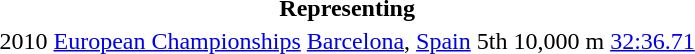<table>
<tr>
<th colspan="6">Representing </th>
</tr>
<tr>
<td>2010</td>
<td><a href='#'>European Championships</a></td>
<td><a href='#'>Barcelona</a>, <a href='#'>Spain</a></td>
<td>5th</td>
<td>10,000 m</td>
<td><a href='#'>32:36.71</a></td>
</tr>
</table>
